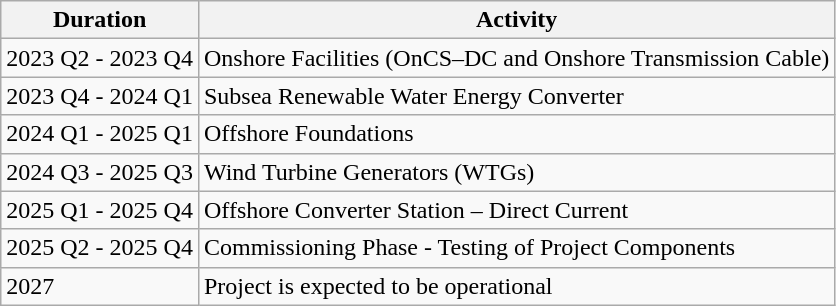<table class="wikitable">
<tr>
<th>Duration</th>
<th>Activity</th>
</tr>
<tr>
<td>2023 Q2 - 2023 Q4</td>
<td>Onshore Facilities (OnCS–DC and Onshore Transmission Cable)</td>
</tr>
<tr>
<td>2023 Q4 - 2024 Q1</td>
<td>Subsea Renewable Water Energy Converter</td>
</tr>
<tr>
<td>2024 Q1 - 2025 Q1</td>
<td>Offshore Foundations</td>
</tr>
<tr>
<td>2024 Q3 - 2025 Q3</td>
<td>Wind Turbine Generators (WTGs)</td>
</tr>
<tr>
<td>2025 Q1 - 2025 Q4</td>
<td>Offshore Converter Station – Direct Current</td>
</tr>
<tr>
<td>2025 Q2 - 2025 Q4</td>
<td>Commissioning Phase - Testing of Project Components</td>
</tr>
<tr>
<td>2027</td>
<td>Project is expected to be operational</td>
</tr>
</table>
